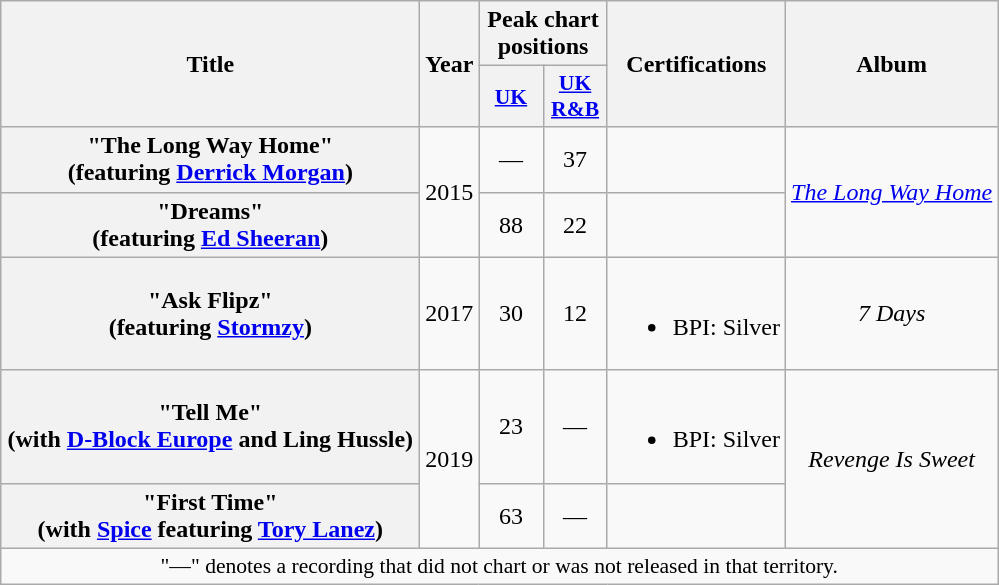<table class="wikitable plainrowheaders" style="text-align:center;">
<tr>
<th scope="col" rowspan="2" style="width:17em;">Title</th>
<th scope="col" rowspan="2">Year</th>
<th scope="col" colspan="2">Peak chart positions</th>
<th scope="col" rowspan="2">Certifications</th>
<th scope="col" rowspan="2">Album</th>
</tr>
<tr>
<th scope="col" style="width:2.5em;font-size:90%;"><a href='#'>UK</a><br></th>
<th scope="col" style="width:2.5em;font-size:90%;"><a href='#'>UK<br>R&B</a><br></th>
</tr>
<tr>
<th scope="row">"The Long Way Home"<br><span>(featuring <a href='#'>Derrick Morgan</a>)</span></th>
<td rowspan="2">2015</td>
<td>—</td>
<td>37</td>
<td></td>
<td rowspan="2"><em><a href='#'>The Long Way Home</a></em></td>
</tr>
<tr>
<th scope="row">"Dreams"<br><span>(featuring <a href='#'>Ed Sheeran</a>)</span></th>
<td>88</td>
<td>22</td>
<td></td>
</tr>
<tr>
<th scope="row">"Ask Flipz"<br><span>(featuring <a href='#'>Stormzy</a>)</span></th>
<td>2017</td>
<td>30</td>
<td>12</td>
<td><br><ul><li>BPI: Silver</li></ul></td>
<td><em>7 Days</em></td>
</tr>
<tr>
<th scope="row">"Tell Me"<br><span>(with <a href='#'>D-Block Europe</a> and Ling Hussle)</span></th>
<td rowspan="2">2019</td>
<td>23</td>
<td>—</td>
<td><br><ul><li>BPI: Silver</li></ul></td>
<td rowspan="2"><em>Revenge Is Sweet</em></td>
</tr>
<tr>
<th scope="row">"First Time"<br><span>(with <a href='#'>Spice</a> featuring <a href='#'>Tory Lanez</a>)</span></th>
<td>63</td>
<td>—</td>
<td></td>
</tr>
<tr>
<td colspan="6" style="font-size:90%">"—" denotes a recording that did not chart or was not released in that territory.</td>
</tr>
</table>
